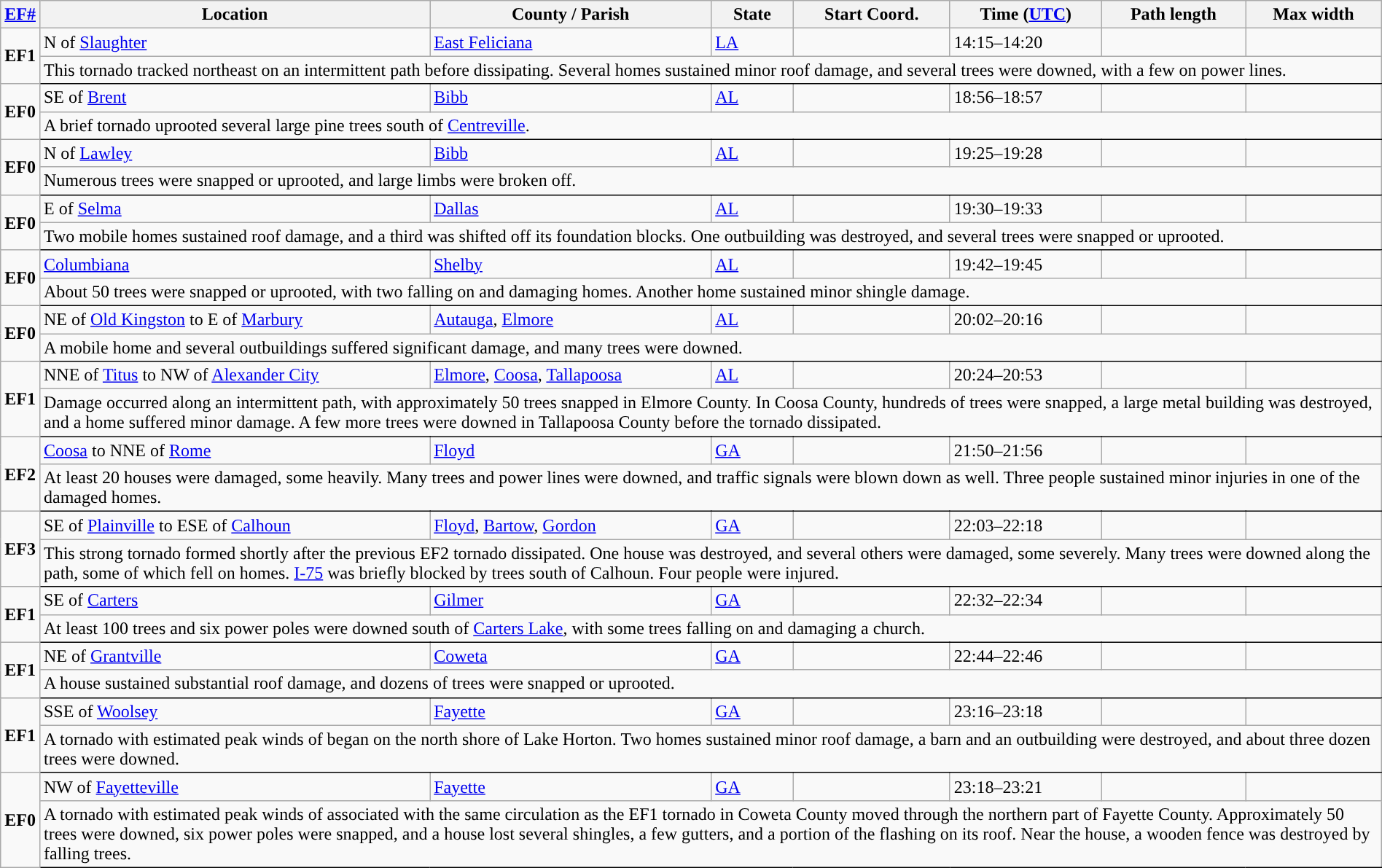<table class="wikitable sortable" style="width:100%;">
<tr>
<th scope="col" width="2%" align="center"><a href='#'>EF#</a></th>
<th scope="col" align="center" class="unsortable">Location</th>
<th scope="col" align="center" class="unsortable">County / Parish</th>
<th scope="col" align="center">State</th>
<th scope="col" align="center" data-sort-type="number">Start Coord.</th>
<th scope="col" align="center" data-sort-type="number">Time (<a href='#'>UTC</a>)</th>
<th scope="col" align="center" data-sort-type="number">Path length</th>
<th scope="col" align="center" data-sort-type="number">Max width</th>
</tr>
<tr>
<td rowspan="2" align="center"><strong>EF1</strong></td>
<td>N of <a href='#'>Slaughter</a></td>
<td><a href='#'>East Feliciana</a></td>
<td><a href='#'>LA</a></td>
<td></td>
<td>14:15–14:20</td>
<td></td>
<td></td>
</tr>
<tr class="expand-child">
<td colspan="7" style=" border-bottom: 1px solid black;">This tornado tracked northeast on an intermittent path before dissipating. Several homes sustained minor roof damage, and several trees were downed, with a few on power lines.</td>
</tr>
<tr>
<td rowspan="2" align="center"><strong>EF0</strong></td>
<td>SE of <a href='#'>Brent</a></td>
<td><a href='#'>Bibb</a></td>
<td><a href='#'>AL</a></td>
<td></td>
<td>18:56–18:57</td>
<td></td>
<td></td>
</tr>
<tr class="expand-child">
<td colspan="7" style=" border-bottom: 1px solid black;">A brief tornado uprooted several large pine trees south of <a href='#'>Centreville</a>.</td>
</tr>
<tr>
<td rowspan="2" align="center"><strong>EF0</strong></td>
<td>N of <a href='#'>Lawley</a></td>
<td><a href='#'>Bibb</a></td>
<td><a href='#'>AL</a></td>
<td></td>
<td>19:25–19:28</td>
<td></td>
<td></td>
</tr>
<tr class="expand-child">
<td colspan="7" style=" border-bottom: 1px solid black;">Numerous trees were snapped or uprooted, and large limbs were broken off.</td>
</tr>
<tr>
<td rowspan="2" align="center"><strong>EF0</strong></td>
<td>E of <a href='#'>Selma</a></td>
<td><a href='#'>Dallas</a></td>
<td><a href='#'>AL</a></td>
<td></td>
<td>19:30–19:33</td>
<td></td>
<td></td>
</tr>
<tr class="expand-child">
<td colspan="7" style=" border-bottom: 1px solid black;">Two mobile homes sustained roof damage, and a third was shifted off its foundation blocks. One outbuilding was destroyed, and several trees were snapped or uprooted.</td>
</tr>
<tr>
<td rowspan="2" align="center"><strong>EF0</strong></td>
<td><a href='#'>Columbiana</a></td>
<td><a href='#'>Shelby</a></td>
<td><a href='#'>AL</a></td>
<td></td>
<td>19:42–19:45</td>
<td></td>
<td></td>
</tr>
<tr class="expand-child">
<td colspan="7" style=" border-bottom: 1px solid black;">About 50 trees were snapped or uprooted, with two falling on and damaging homes. Another home sustained minor shingle damage.</td>
</tr>
<tr>
<td rowspan="2" align="center"><strong>EF0</strong></td>
<td>NE of <a href='#'>Old Kingston</a> to E of <a href='#'>Marbury</a></td>
<td><a href='#'>Autauga</a>, <a href='#'>Elmore</a></td>
<td><a href='#'>AL</a></td>
<td></td>
<td>20:02–20:16</td>
<td></td>
<td></td>
</tr>
<tr class="expand-child">
<td colspan="7" style=" border-bottom: 1px solid black;">A mobile home and several outbuildings suffered significant damage, and many trees were downed.</td>
</tr>
<tr>
<td rowspan="2" align="center"><strong>EF1</strong></td>
<td>NNE of <a href='#'>Titus</a> to NW of <a href='#'>Alexander City</a></td>
<td><a href='#'>Elmore</a>, <a href='#'>Coosa</a>, <a href='#'>Tallapoosa</a></td>
<td><a href='#'>AL</a></td>
<td></td>
<td>20:24–20:53</td>
<td></td>
<td></td>
</tr>
<tr class="expand-child">
<td colspan="7" style=" border-bottom: 1px solid black;">Damage occurred along an intermittent path, with approximately 50 trees snapped in Elmore County. In Coosa County, hundreds of trees were snapped, a large metal building was destroyed, and a home suffered minor damage. A few more trees were downed in Tallapoosa County before the tornado dissipated.</td>
</tr>
<tr>
<td rowspan="2" align="center"><strong>EF2</strong></td>
<td><a href='#'>Coosa</a> to NNE of <a href='#'>Rome</a></td>
<td><a href='#'>Floyd</a></td>
<td><a href='#'>GA</a></td>
<td></td>
<td>21:50–21:56</td>
<td></td>
<td></td>
</tr>
<tr class="expand-child">
<td colspan="7" style=" border-bottom: 1px solid black;">At least 20 houses were damaged, some heavily. Many trees and power lines were downed, and traffic signals were blown down as well. Three people sustained minor injuries in one of the damaged homes.</td>
</tr>
<tr>
<td rowspan="2" align="center"><strong>EF3</strong></td>
<td>SE of <a href='#'>Plainville</a> to ESE of <a href='#'>Calhoun</a></td>
<td><a href='#'>Floyd</a>, <a href='#'>Bartow</a>, <a href='#'>Gordon</a></td>
<td><a href='#'>GA</a></td>
<td></td>
<td>22:03–22:18</td>
<td></td>
<td></td>
</tr>
<tr class="expand-child">
<td colspan="7" style=" border-bottom: 1px solid black;">This strong tornado formed shortly after the previous EF2 tornado dissipated. One house was destroyed, and several others were damaged, some severely. Many trees were downed along the path, some of which fell on homes. <a href='#'>I-75</a> was briefly blocked by trees south of Calhoun. Four people were injured.</td>
</tr>
<tr>
<td rowspan="2" align="center"><strong>EF1</strong></td>
<td>SE of <a href='#'>Carters</a></td>
<td><a href='#'>Gilmer</a></td>
<td><a href='#'>GA</a></td>
<td></td>
<td>22:32–22:34</td>
<td></td>
<td></td>
</tr>
<tr class="expand-child">
<td colspan="7" style=" border-bottom: 1px solid black;">At least 100 trees and six power poles were downed south of <a href='#'>Carters Lake</a>, with some trees falling on and damaging a church.</td>
</tr>
<tr>
<td rowspan="2" align="center"><strong>EF1</strong></td>
<td>NE of <a href='#'>Grantville</a></td>
<td><a href='#'>Coweta</a></td>
<td><a href='#'>GA</a></td>
<td></td>
<td>22:44–22:46</td>
<td></td>
<td></td>
</tr>
<tr class="expand-child">
<td colspan="7" style=" border-bottom: 1px solid black;">A house sustained substantial roof damage, and dozens of trees were snapped or uprooted.</td>
</tr>
<tr>
<td rowspan="2" align="center"><strong>EF1</strong></td>
<td>SSE of <a href='#'>Woolsey</a></td>
<td><a href='#'>Fayette</a></td>
<td><a href='#'>GA</a></td>
<td></td>
<td>23:16–23:18</td>
<td></td>
<td></td>
</tr>
<tr class="expand-child">
<td colspan="7" style=" border-bottom: 1px solid black;">A tornado with estimated peak winds of  began on the north shore of Lake Horton. Two homes sustained minor roof damage, a barn and an outbuilding were destroyed, and about three dozen trees were downed.</td>
</tr>
<tr>
<td rowspan="2" align="center"><strong>EF0</strong></td>
<td>NW of <a href='#'>Fayetteville</a></td>
<td><a href='#'>Fayette</a></td>
<td><a href='#'>GA</a></td>
<td></td>
<td>23:18–23:21</td>
<td></td>
<td></td>
</tr>
<tr class="expand-child">
<td colspan="7" style=" border-bottom: 1px solid black;">A tornado with estimated peak winds of  associated with the same circulation as the EF1 tornado in Coweta County moved through the northern part of Fayette County. Approximately 50 trees were downed, six power poles were snapped, and a house lost several shingles, a few gutters, and a portion of the flashing on its roof. Near the house, a wooden fence was destroyed by falling trees.</td>
</tr>
</table>
